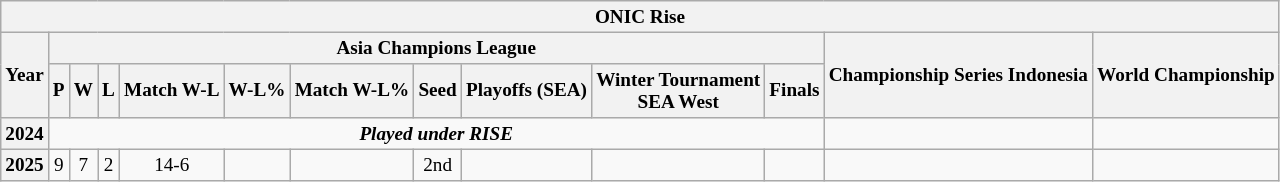<table class="wikitable" style="font-size:80%; text-align:center;">
<tr>
<th colspan="13"> ONIC Rise</th>
</tr>
<tr>
<th rowspan="2">Year</th>
<th colspan="10">Asia Champions League</th>
<th rowspan="2">Championship Series Indonesia</th>
<th rowspan="2">World Championship</th>
</tr>
<tr>
<th>P</th>
<th>W</th>
<th>L</th>
<th>Match W-L</th>
<th>W-L%</th>
<th>Match W-L%</th>
<th>Seed</th>
<th>Playoffs (SEA)</th>
<th>Winter Tournament <br> SEA West</th>
<th>Finals</th>
</tr>
<tr>
<th>2024</th>
<td colspan="10" style="text-align:center;"><strong><em>Played under RISE</em></strong></td>
<td></td>
<td></td>
</tr>
<tr>
<th>2025</th>
<td>9</td>
<td>7</td>
<td>2</td>
<td>14-6</td>
<td></td>
<td></td>
<td>2nd</td>
<td></td>
<td></td>
<td></td>
<td></td>
<td></td>
</tr>
</table>
